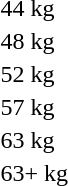<table>
<tr>
<td>44 kg</td>
<td></td>
<td></td>
<td></td>
</tr>
<tr>
<td>48 kg</td>
<td></td>
<td></td>
<td></td>
</tr>
<tr>
<td>52 kg</td>
<td></td>
<td></td>
<td></td>
</tr>
<tr>
<td>57 kg</td>
<td></td>
<td></td>
<td></td>
</tr>
<tr>
<td>63 kg</td>
<td></td>
<td></td>
<td></td>
</tr>
<tr>
<td>63+ kg</td>
<td></td>
<td></td>
<td></td>
</tr>
</table>
